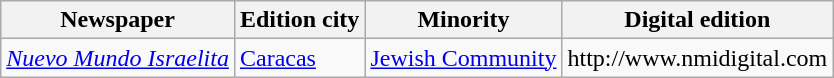<table class="wikitable sortable">
<tr align="center">
<th>Newspaper</th>
<th>Edition city</th>
<th>Minority</th>
<th>Digital edition</th>
</tr>
<tr>
<td><em><a href='#'>Nuevo Mundo Israelita</a></em></td>
<td><a href='#'>Caracas</a></td>
<td><a href='#'>Jewish Community</a></td>
<td>http://www.nmidigital.com</td>
</tr>
</table>
